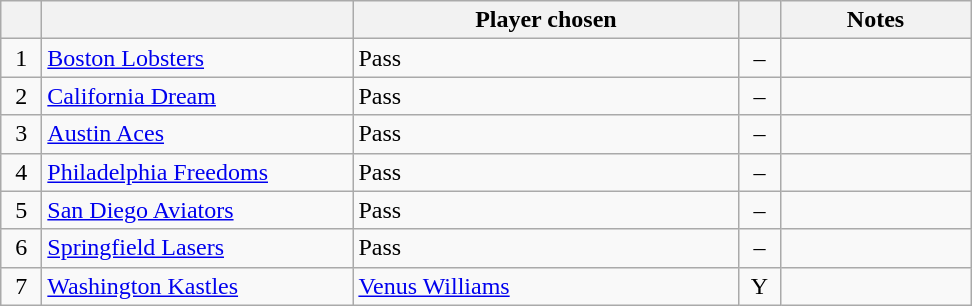<table class="wikitable" style="text-align:left">
<tr>
<th width="20px"></th>
<th width="200px"></th>
<th width="250px">Player chosen</th>
<th width="20px"></th>
<th width="120px">Notes</th>
</tr>
<tr>
<td style="text-align:center">1</td>
<td><a href='#'>Boston Lobsters</a></td>
<td>Pass</td>
<td style="text-align:center">–</td>
<td></td>
</tr>
<tr>
<td style="text-align:center">2</td>
<td><a href='#'>California Dream</a></td>
<td>Pass</td>
<td style="text-align:center">–</td>
<td></td>
</tr>
<tr>
<td style="text-align:center">3</td>
<td><a href='#'>Austin Aces</a></td>
<td>Pass</td>
<td style="text-align:center">–</td>
<td></td>
</tr>
<tr>
<td style="text-align:center">4</td>
<td><a href='#'>Philadelphia Freedoms</a></td>
<td>Pass</td>
<td style="text-align:center">–</td>
<td></td>
</tr>
<tr>
<td style="text-align:center">5</td>
<td><a href='#'>San Diego Aviators</a></td>
<td>Pass</td>
<td style="text-align:center">–</td>
<td></td>
</tr>
<tr>
<td style="text-align:center">6</td>
<td><a href='#'>Springfield Lasers</a></td>
<td>Pass</td>
<td style="text-align:center">–</td>
<td></td>
</tr>
<tr>
<td style="text-align:center">7</td>
<td><a href='#'>Washington Kastles</a></td>
<td> <a href='#'>Venus Williams</a></td>
<td style="text-align:center">Y</td>
<td></td>
</tr>
</table>
